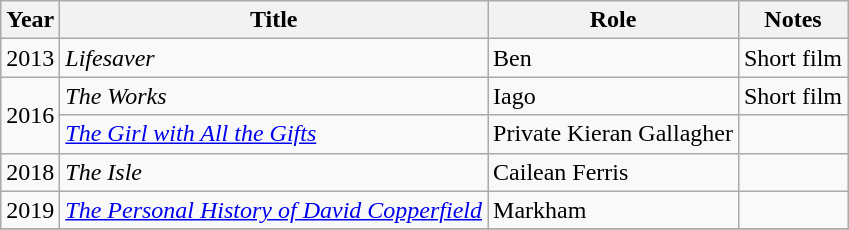<table class="wikitable">
<tr>
<th>Year</th>
<th>Title</th>
<th>Role</th>
<th>Notes</th>
</tr>
<tr>
<td>2013</td>
<td><em>Lifesaver</em></td>
<td>Ben</td>
<td>Short film</td>
</tr>
<tr>
<td rowspan="2">2016</td>
<td><em>The Works</em></td>
<td>Iago</td>
<td>Short film</td>
</tr>
<tr>
<td><em><a href='#'>The Girl with All the Gifts</a></em></td>
<td>Private Kieran Gallagher</td>
<td></td>
</tr>
<tr>
<td>2018</td>
<td><em>The Isle</em></td>
<td>Cailean Ferris</td>
<td></td>
</tr>
<tr>
<td>2019</td>
<td><em><a href='#'>The Personal History of David Copperfield</a></em></td>
<td>Markham</td>
<td></td>
</tr>
<tr>
</tr>
</table>
